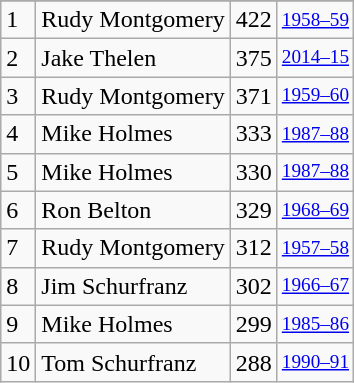<table class="wikitable">
<tr>
</tr>
<tr>
<td>1</td>
<td>Rudy Montgomery</td>
<td>422</td>
<td style="font-size:80%;"><a href='#'>1958–59</a></td>
</tr>
<tr>
<td>2</td>
<td>Jake Thelen</td>
<td>375</td>
<td style="font-size:80%;"><a href='#'>2014–15</a></td>
</tr>
<tr>
<td>3</td>
<td>Rudy Montgomery</td>
<td>371</td>
<td style="font-size:80%;"><a href='#'>1959–60</a></td>
</tr>
<tr>
<td>4</td>
<td>Mike Holmes</td>
<td>333</td>
<td style="font-size:80%;"><a href='#'>1987–88</a></td>
</tr>
<tr>
<td>5</td>
<td>Mike Holmes</td>
<td>330</td>
<td style="font-size:80%;"><a href='#'>1987–88</a></td>
</tr>
<tr>
<td>6</td>
<td>Ron Belton</td>
<td>329</td>
<td style="font-size:80%;"><a href='#'>1968–69</a></td>
</tr>
<tr>
<td>7</td>
<td>Rudy Montgomery</td>
<td>312</td>
<td style="font-size:80%;"><a href='#'>1957–58</a></td>
</tr>
<tr>
<td>8</td>
<td>Jim Schurfranz</td>
<td>302</td>
<td style="font-size:80%;"><a href='#'>1966–67</a></td>
</tr>
<tr>
<td>9</td>
<td>Mike Holmes</td>
<td>299</td>
<td style="font-size:80%;"><a href='#'>1985–86</a></td>
</tr>
<tr>
<td>10</td>
<td>Tom Schurfranz</td>
<td>288</td>
<td style="font-size:80%;"><a href='#'>1990–91</a></td>
</tr>
</table>
